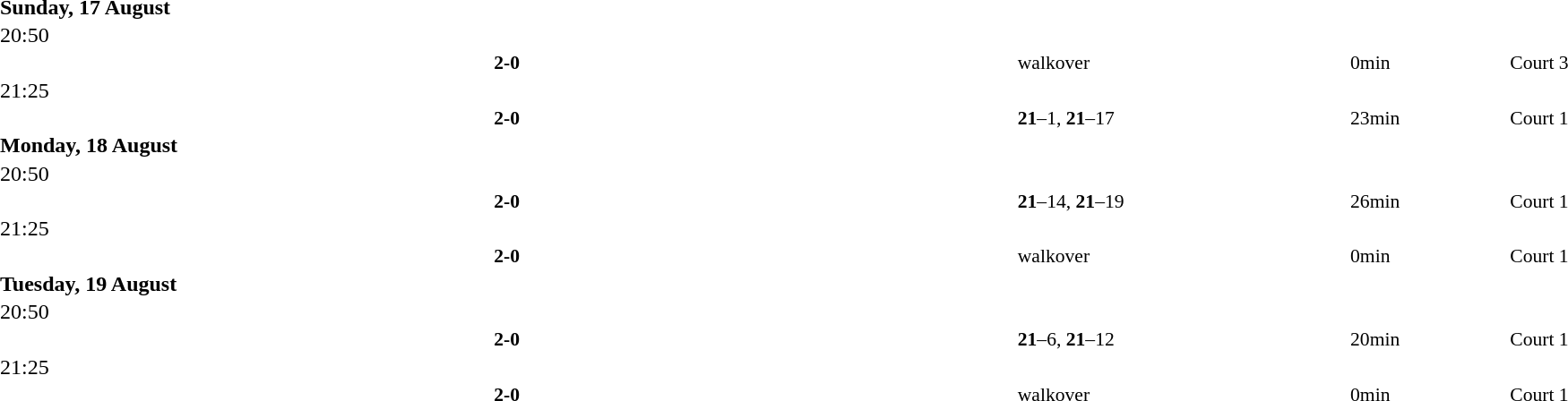<table style="width:100%;" cellspacing="1">
<tr>
<th width=25%></th>
<th width=10%></th>
<th width=25%></th>
</tr>
<tr>
<td><strong>Sunday, 17 August</strong></td>
</tr>
<tr>
<td>20:50</td>
</tr>
<tr style=font-size:90%>
<td align=right><strong><br></strong></td>
<td align=center><strong> 2-0 </strong></td>
<td><br></td>
<td>walkover</td>
<td>0min</td>
<td>Court 3</td>
</tr>
<tr>
<td>21:25</td>
</tr>
<tr style=font-size:90%>
<td align=right><strong><br></strong></td>
<td align=center><strong> 2-0 </strong></td>
<td><br></td>
<td><strong>21</strong>–1, <strong>21</strong>–17</td>
<td>23min</td>
<td>Court 1</td>
</tr>
<tr>
<td><strong>Monday, 18 August</strong></td>
</tr>
<tr>
<td>20:50</td>
</tr>
<tr style=font-size:90%>
<td align=right><strong><br></strong></td>
<td align=center><strong> 2-0 </strong></td>
<td><br></td>
<td><strong>21</strong>–14, <strong>21</strong>–19</td>
<td>26min</td>
<td>Court 1</td>
</tr>
<tr>
<td>21:25</td>
</tr>
<tr style=font-size:90%>
<td align=right><strong><br></strong></td>
<td align=center><strong> 2-0 </strong></td>
<td><br></td>
<td>walkover</td>
<td>0min</td>
<td>Court 1</td>
</tr>
<tr>
<td><strong>Tuesday, 19 August</strong></td>
</tr>
<tr>
<td>20:50</td>
</tr>
<tr style=font-size:90%>
<td align=right><strong><br></strong></td>
<td align=center><strong> 2-0 </strong></td>
<td><br></td>
<td><strong>21</strong>–6, <strong>21</strong>–12</td>
<td>20min</td>
<td>Court 1</td>
</tr>
<tr>
<td>21:25</td>
</tr>
<tr style=font-size:90%>
<td align=right><strong><br></strong></td>
<td align=center><strong> 2-0 </strong></td>
<td><br></td>
<td>walkover</td>
<td>0min</td>
<td>Court 1</td>
</tr>
</table>
